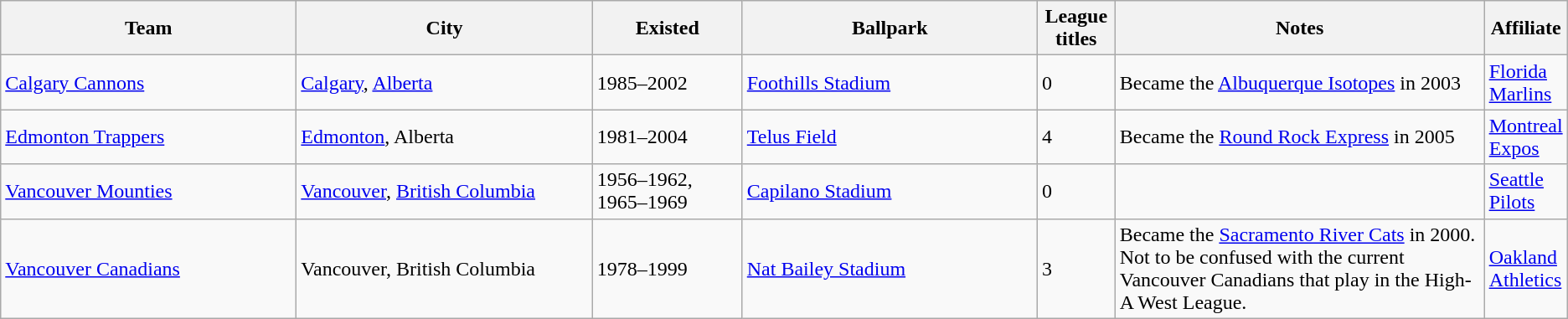<table class="wikitable">
<tr>
<th bgcolor="#DDDDFF" width="20%">Team</th>
<th bgcolor="#DDDDFF" width="20%">City</th>
<th bgcolor="#DDDDFF" width="10%">Existed</th>
<th bgcolor="#DDDDFF" width="20%">Ballpark</th>
<th bgcolor="#DDDDFF" width="5%">League titles</th>
<th bgcolor="#DDDDFF" width="45%">Notes</th>
<th bgcolor="#DDDDFF" width="45%">Affiliate</th>
</tr>
<tr>
<td><a href='#'>Calgary Cannons</a></td>
<td><a href='#'>Calgary</a>, <a href='#'>Alberta</a></td>
<td>1985–2002</td>
<td><a href='#'>Foothills Stadium</a></td>
<td>0</td>
<td>Became the <a href='#'>Albuquerque Isotopes</a> in 2003</td>
<td><a href='#'>Florida Marlins</a></td>
</tr>
<tr>
<td><a href='#'>Edmonton Trappers</a></td>
<td><a href='#'>Edmonton</a>, Alberta</td>
<td>1981–2004</td>
<td><a href='#'>Telus Field</a></td>
<td>4</td>
<td>Became the <a href='#'>Round Rock Express</a> in 2005</td>
<td><a href='#'>Montreal Expos</a></td>
</tr>
<tr>
<td><a href='#'>Vancouver Mounties</a></td>
<td><a href='#'>Vancouver</a>, <a href='#'>British Columbia</a></td>
<td>1956–1962, 1965–1969</td>
<td><a href='#'>Capilano Stadium</a></td>
<td>0</td>
<td></td>
<td><a href='#'>Seattle Pilots</a></td>
</tr>
<tr>
<td><a href='#'>Vancouver Canadians</a></td>
<td>Vancouver, British Columbia</td>
<td>1978–1999</td>
<td><a href='#'>Nat Bailey Stadium</a></td>
<td>3</td>
<td>Became the <a href='#'>Sacramento River Cats</a> in 2000. Not to be confused with the current Vancouver Canadians that play in the High-A West League.</td>
<td><a href='#'>Oakland Athletics</a></td>
</tr>
</table>
